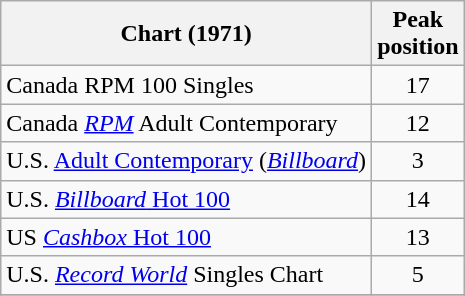<table class="wikitable sortable">
<tr>
<th>Chart (1971)</th>
<th>Peak<br>position</th>
</tr>
<tr>
<td>Canada RPM 100 Singles</td>
<td style="text-align:center;">17</td>
</tr>
<tr>
<td>Canada <em><a href='#'>RPM</a></em> Adult Contemporary</td>
<td style="text-align:center;">12</td>
</tr>
<tr>
<td>U.S. <a href='#'>Adult Contemporary</a> (<a href='#'><em>Billboard</em></a>)</td>
<td style="text-align:center;">3</td>
</tr>
<tr>
<td>U.S. <a href='#'><em>Billboard</em> Hot 100</a></td>
<td style="text-align:center;">14</td>
</tr>
<tr>
<td align="left">US <a href='#'><em>Cashbox</em> Hot 100</a></td>
<td align="center">13</td>
</tr>
<tr>
<td>U.S. <em><a href='#'>Record World</a></em> Singles Chart</td>
<td align="center">5</td>
</tr>
<tr>
</tr>
</table>
